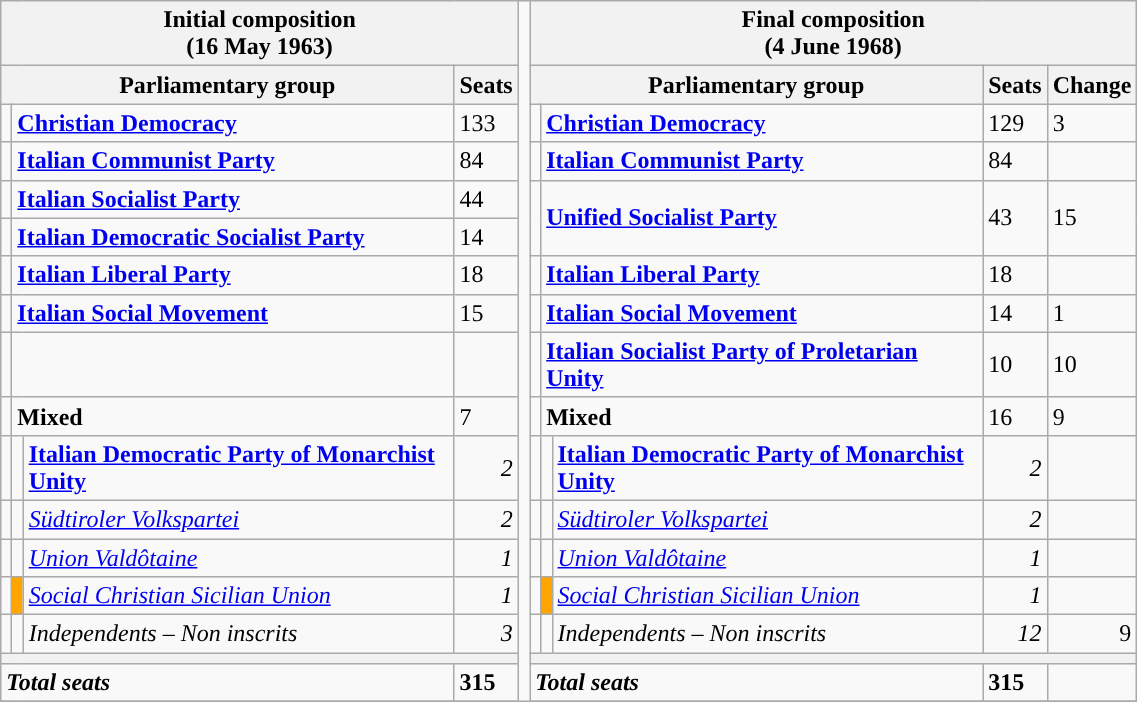<table class="wikitable" style="width : 60%;">
<tr>
<th colspan="4">Initial composition<br>(16 May 1963)</th>
<td rowspan="30" style="width : 1%;"></td>
<th colspan="5">Final composition<br>(4 June 1968)</th>
</tr>
<tr>
<th colspan="3">Parliamentary group</th>
<th>Seats</th>
<th colspan="3">Parliamentary group</th>
<th>Seats</th>
<th>Change</th>
</tr>
<tr>
<td></td>
<td colspan = "2"><strong><a href='#'>Christian Democracy</a></strong></td>
<td>133</td>
<td></td>
<td colspan = "2"><strong><a href='#'>Christian Democracy</a></strong></td>
<td>129</td>
<td> 3</td>
</tr>
<tr>
<td></td>
<td colspan = "2"><strong><a href='#'>Italian Communist Party</a></strong></td>
<td>84</td>
<td></td>
<td colspan = "2"><strong><a href='#'>Italian Communist Party</a></strong></td>
<td>84</td>
<td></td>
</tr>
<tr>
<td></td>
<td colspan = "2"><strong><a href='#'>Italian Socialist Party</a></strong></td>
<td>44</td>
<td rowspan=2></td>
<td rowspan=2 colspan = "2"><strong><a href='#'>Unified Socialist Party</a></strong></td>
<td rowspan=2>43</td>
<td rowspan=2> 15</td>
</tr>
<tr>
<td></td>
<td colspan = "2"><strong><a href='#'>Italian Democratic Socialist Party</a></strong></td>
<td>14</td>
</tr>
<tr>
<td></td>
<td colspan = "2"><strong><a href='#'>Italian Liberal Party</a></strong></td>
<td>18</td>
<td></td>
<td colspan = "2"><strong><a href='#'>Italian Liberal Party</a></strong></td>
<td>18</td>
<td></td>
</tr>
<tr>
<td></td>
<td colspan = "2"><strong><a href='#'>Italian Social Movement</a></strong></td>
<td>15</td>
<td></td>
<td colspan = "2"><strong><a href='#'>Italian Social Movement</a></strong></td>
<td>14</td>
<td> 1</td>
</tr>
<tr>
<td></td>
<td colspan=2></td>
<td></td>
<td></td>
<td colspan = "2"><strong><a href='#'>Italian Socialist Party of Proletarian Unity</a></strong></td>
<td>10</td>
<td> 10</td>
</tr>
<tr>
<td></td>
<td colspan = "2"><strong>Mixed</strong></td>
<td>7</td>
<td></td>
<td colspan = "2"><strong>Mixed</strong></td>
<td>16</td>
<td> 9</td>
</tr>
<tr>
<td></td>
<td></td>
<td><strong><a href='#'>Italian Democratic Party of Monarchist Unity</a></strong></td>
<td align="right"><em>2</em></td>
<td></td>
<td></td>
<td><strong><a href='#'>Italian Democratic Party of Monarchist Unity</a></strong></td>
<td align="right"><em>2</em></td>
<td align="right"></td>
</tr>
<tr>
<td></td>
<td></td>
<td><em><a href='#'>Südtiroler Volkspartei</a></em></td>
<td align="right"><em>2</em></td>
<td></td>
<td></td>
<td><em><a href='#'>Südtiroler Volkspartei</a></em></td>
<td align="right"><em>2</em></td>
<td align="right"></td>
</tr>
<tr>
<td></td>
<td></td>
<td><em><a href='#'>Union Valdôtaine</a></em></td>
<td align="right"><em>1</em></td>
<td></td>
<td></td>
<td><em><a href='#'>Union Valdôtaine</a></em></td>
<td align="right"><em>1</em></td>
<td align="right"></td>
</tr>
<tr>
<td></td>
<td bgcolor="orange" width=1%></td>
<td><em><a href='#'>Social Christian Sicilian Union</a></em></td>
<td align="right"><em>1</em></td>
<td></td>
<td bgcolor="orange" width=1%></td>
<td><em><a href='#'>Social Christian Sicilian Union</a></em></td>
<td align="right"><em>1</em></td>
<td align="right"></td>
</tr>
<tr>
<td></td>
<td></td>
<td><em>Independents – Non inscrits</em></td>
<td align="right"><em>3</em></td>
<td></td>
<td></td>
<td><em>Independents – Non inscrits</em></td>
<td align="right"><em>12</em></td>
<td align="right"> 9</td>
</tr>
<tr>
<th colspan="4"></th>
<th colspan="5"></th>
</tr>
<tr>
<td colspan="3"><strong><em>Total seats</em></strong></td>
<td><strong>315</strong></td>
<td colspan="3"><strong><em>Total seats</em></strong></td>
<td><strong>315</strong></td>
<td></td>
</tr>
<tr>
</tr>
</table>
